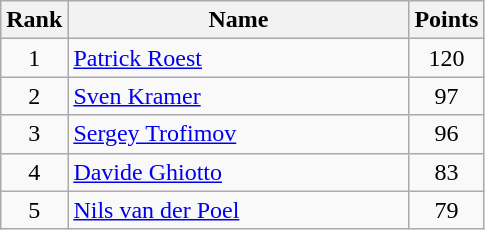<table class="wikitable" border="1" style="text-align:center">
<tr>
<th width=30>Rank</th>
<th width=220>Name</th>
<th width=25>Points</th>
</tr>
<tr>
<td>1</td>
<td align="left"> <a href='#'>Patrick Roest</a></td>
<td>120</td>
</tr>
<tr>
<td>2</td>
<td align="left"> <a href='#'>Sven Kramer</a></td>
<td>97</td>
</tr>
<tr>
<td>3</td>
<td align="left"> <a href='#'>Sergey Trofimov</a></td>
<td>96</td>
</tr>
<tr>
<td>4</td>
<td align="left"> <a href='#'>Davide Ghiotto</a></td>
<td>83</td>
</tr>
<tr>
<td>5</td>
<td align="left"> <a href='#'>Nils van der Poel</a></td>
<td>79</td>
</tr>
</table>
